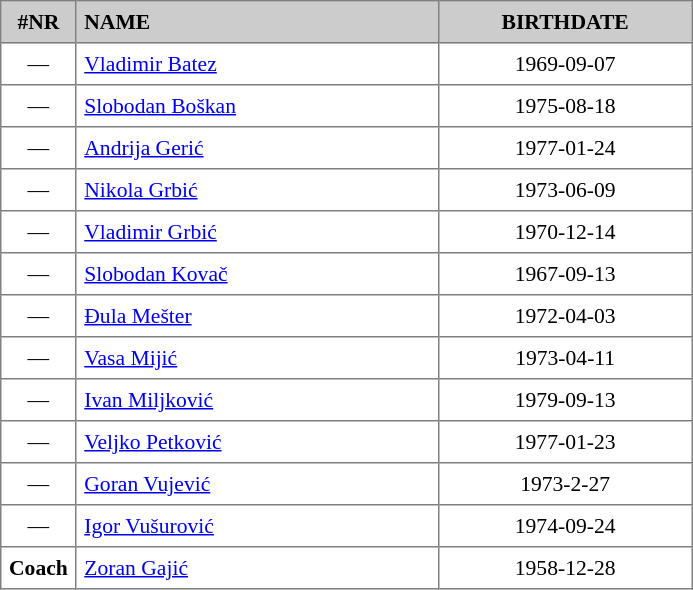<table border="1" cellspacing="2" cellpadding="5" style="border-collapse: collapse; font-size: 90%;">
<tr style="background: #cccccc">
<th>#NR</th>
<th style="text-align: left; width: 16em">NAME</th>
<th style="width: 11em">BIRTHDATE</th>
</tr>
<tr>
<td align="center">—</td>
<td><a href='#'>Vladimir Batez</a></td>
<td align="center">1969-09-07</td>
</tr>
<tr>
<td align="center">—</td>
<td><a href='#'>Slobodan Boškan</a></td>
<td align="center">1975-08-18</td>
</tr>
<tr>
<td align="center">—</td>
<td><a href='#'>Andrija Gerić</a></td>
<td align="center">1977-01-24</td>
</tr>
<tr>
<td align="center">—</td>
<td><a href='#'>Nikola Grbić</a></td>
<td align="center">1973-06-09</td>
</tr>
<tr>
<td align="center">—</td>
<td><a href='#'>Vladimir Grbić</a></td>
<td align="center">1970-12-14</td>
</tr>
<tr>
<td align="center">—</td>
<td><a href='#'>Slobodan Kovač</a></td>
<td align="center">1967-09-13</td>
</tr>
<tr>
<td align="center">—</td>
<td><a href='#'>Đula Mešter</a></td>
<td align="center">1972-04-03</td>
</tr>
<tr>
<td align="center">—</td>
<td><a href='#'>Vasa Mijić</a></td>
<td align="center">1973-04-11</td>
</tr>
<tr>
<td align="center">—</td>
<td><a href='#'>Ivan Miljković</a></td>
<td align="center">1979-09-13</td>
</tr>
<tr>
<td align="center">—</td>
<td><a href='#'>Veljko Petković</a></td>
<td align="center">1977-01-23</td>
</tr>
<tr>
<td align="center">—</td>
<td><a href='#'>Goran Vujević</a></td>
<td align="center">1973-2-27</td>
</tr>
<tr>
<td align="center">—</td>
<td><a href='#'>Igor Vušurović</a></td>
<td align="center">1974-09-24</td>
</tr>
<tr>
<td align="center"><strong>Coach</strong></td>
<td><a href='#'>Zoran Gajić</a></td>
<td align="center">1958-12-28</td>
</tr>
</table>
